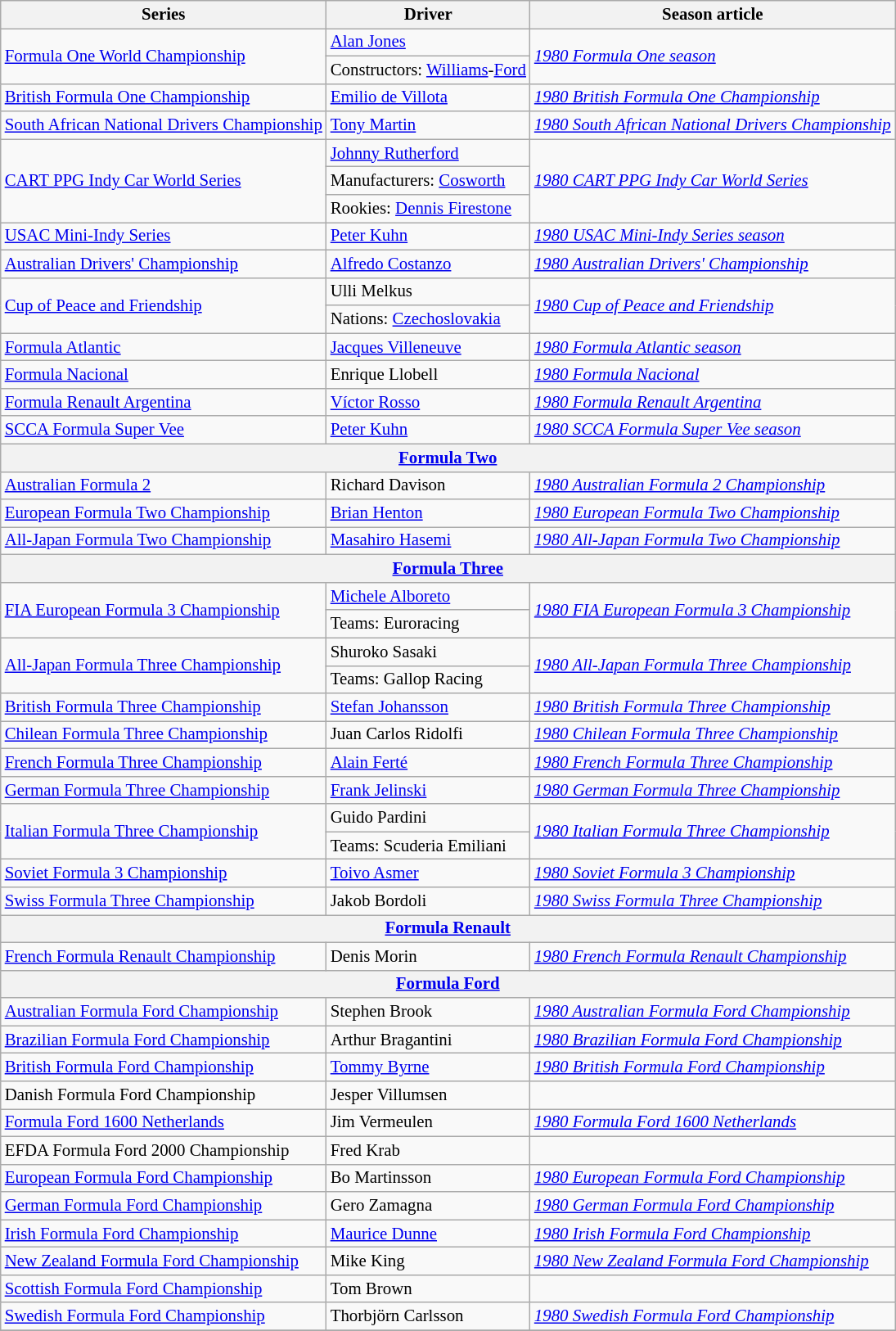<table class="wikitable" style="font-size: 87%;">
<tr>
<th>Series</th>
<th>Driver</th>
<th>Season article</th>
</tr>
<tr>
<td rowspan=2><a href='#'>Formula One World Championship</a></td>
<td> <a href='#'>Alan Jones</a></td>
<td rowspan=2><em><a href='#'>1980 Formula One season</a></em></td>
</tr>
<tr>
<td>Constructors:  <a href='#'>Williams</a>-<a href='#'>Ford</a></td>
</tr>
<tr>
<td><a href='#'>British Formula One Championship</a></td>
<td> <a href='#'>Emilio de Villota</a></td>
<td><em><a href='#'>1980 British Formula One Championship</a></em></td>
</tr>
<tr>
<td><a href='#'>South African National Drivers Championship</a></td>
<td> <a href='#'>Tony Martin</a></td>
<td><em><a href='#'>1980 South African National Drivers Championship</a></em></td>
</tr>
<tr>
<td rowspan=3><a href='#'>CART PPG Indy Car World Series</a></td>
<td> <a href='#'>Johnny Rutherford</a></td>
<td rowspan=3><em><a href='#'>1980 CART PPG Indy Car World Series</a></em></td>
</tr>
<tr>
<td>Manufacturers:  <a href='#'>Cosworth</a></td>
</tr>
<tr>
<td>Rookies:  <a href='#'>Dennis Firestone</a></td>
</tr>
<tr>
<td><a href='#'>USAC Mini-Indy Series</a></td>
<td> <a href='#'>Peter Kuhn</a></td>
<td><em><a href='#'>1980 USAC Mini-Indy Series season</a></em></td>
</tr>
<tr>
<td><a href='#'>Australian Drivers' Championship</a></td>
<td> <a href='#'>Alfredo Costanzo</a></td>
<td><em><a href='#'>1980 Australian Drivers' Championship</a></em></td>
</tr>
<tr>
<td rowspan=2><a href='#'>Cup of Peace and Friendship</a></td>
<td> Ulli Melkus</td>
<td rowspan=2><em><a href='#'>1980 Cup of Peace and Friendship</a></em></td>
</tr>
<tr>
<td>Nations:  <a href='#'>Czechoslovakia</a></td>
</tr>
<tr>
<td><a href='#'>Formula Atlantic</a></td>
<td> <a href='#'>Jacques Villeneuve</a></td>
<td><em><a href='#'>1980 Formula Atlantic season</a></em></td>
</tr>
<tr>
<td><a href='#'>Formula Nacional</a></td>
<td> Enrique Llobell</td>
<td><em><a href='#'>1980 Formula Nacional</a></em></td>
</tr>
<tr>
<td><a href='#'>Formula Renault Argentina</a></td>
<td> <a href='#'>Víctor Rosso</a></td>
<td><em><a href='#'>1980 Formula Renault Argentina</a></em></td>
</tr>
<tr>
<td><a href='#'>SCCA Formula Super Vee</a></td>
<td> <a href='#'>Peter Kuhn</a></td>
<td><em><a href='#'>1980 SCCA Formula Super Vee season</a></em></td>
</tr>
<tr>
<th colspan="3" align="center"><a href='#'>Formula Two</a></th>
</tr>
<tr>
<td><a href='#'>Australian Formula 2</a></td>
<td> Richard Davison</td>
<td><em><a href='#'>1980 Australian Formula 2 Championship</a></em></td>
</tr>
<tr>
<td><a href='#'>European Formula Two Championship</a></td>
<td> <a href='#'>Brian Henton</a></td>
<td><em><a href='#'>1980 European Formula Two Championship</a></em></td>
</tr>
<tr>
<td><a href='#'>All-Japan Formula Two Championship</a></td>
<td> <a href='#'>Masahiro Hasemi</a></td>
<td><em><a href='#'>1980 All-Japan Formula Two Championship</a></em></td>
</tr>
<tr>
<th colspan=3 align=center><a href='#'>Formula Three</a></th>
</tr>
<tr>
<td rowspan="2"><a href='#'>FIA European Formula 3 Championship</a></td>
<td> <a href='#'>Michele Alboreto</a></td>
<td rowspan="2"><em><a href='#'>1980 FIA European Formula 3 Championship</a></em></td>
</tr>
<tr>
<td>Teams:  Euroracing</td>
</tr>
<tr>
<td rowspan="2"><a href='#'>All-Japan Formula Three Championship</a></td>
<td> Shuroko Sasaki</td>
<td rowspan="2"><em><a href='#'>1980 All-Japan Formula Three Championship</a></em></td>
</tr>
<tr>
<td>Teams:  Gallop Racing</td>
</tr>
<tr>
<td><a href='#'>British Formula Three Championship</a></td>
<td> <a href='#'>Stefan Johansson</a></td>
<td><em><a href='#'>1980 British Formula Three Championship</a></em></td>
</tr>
<tr>
<td><a href='#'>Chilean Formula Three Championship</a></td>
<td> Juan Carlos Ridolfi</td>
<td><em><a href='#'>1980 Chilean Formula Three Championship</a></em></td>
</tr>
<tr>
<td><a href='#'>French Formula Three Championship</a></td>
<td> <a href='#'>Alain Ferté</a></td>
<td><em><a href='#'>1980 French Formula Three Championship</a></em></td>
</tr>
<tr>
<td><a href='#'>German Formula Three Championship</a></td>
<td> <a href='#'>Frank Jelinski</a></td>
<td><em><a href='#'>1980 German Formula Three Championship</a></em></td>
</tr>
<tr>
<td rowspan=2><a href='#'>Italian Formula Three Championship</a></td>
<td> Guido Pardini</td>
<td rowspan=2><em><a href='#'>1980 Italian Formula Three Championship</a></em></td>
</tr>
<tr>
<td>Teams:  Scuderia Emiliani</td>
</tr>
<tr>
<td><a href='#'>Soviet Formula 3 Championship</a></td>
<td> <a href='#'>Toivo Asmer</a></td>
<td><em><a href='#'>1980 Soviet Formula 3 Championship</a></em></td>
</tr>
<tr>
<td><a href='#'>Swiss Formula Three Championship</a></td>
<td> Jakob Bordoli</td>
<td><em><a href='#'>1980 Swiss Formula Three Championship</a></em></td>
</tr>
<tr>
<th colspan=3><a href='#'>Formula Renault</a></th>
</tr>
<tr>
<td><a href='#'>French Formula Renault Championship</a></td>
<td> Denis Morin</td>
<td><em><a href='#'>1980 French Formula Renault Championship</a></em></td>
</tr>
<tr>
<th colspan="3"><a href='#'>Formula Ford</a></th>
</tr>
<tr>
<td><a href='#'>Australian Formula Ford Championship</a></td>
<td> Stephen Brook</td>
<td><em><a href='#'>1980 Australian Formula Ford Championship</a></em></td>
</tr>
<tr>
<td><a href='#'>Brazilian Formula Ford Championship</a></td>
<td> Arthur Bragantini</td>
<td><em><a href='#'>1980 Brazilian Formula Ford Championship</a></em></td>
</tr>
<tr>
<td><a href='#'>British Formula Ford Championship</a></td>
<td> <a href='#'>Tommy Byrne</a></td>
<td><em><a href='#'>1980 British Formula Ford Championship</a></em></td>
</tr>
<tr>
<td>Danish Formula Ford Championship</td>
<td> Jesper Villumsen</td>
<td></td>
</tr>
<tr>
<td><a href='#'>Formula Ford 1600 Netherlands</a></td>
<td> Jim Vermeulen</td>
<td><em><a href='#'>1980 Formula Ford 1600 Netherlands</a></em></td>
</tr>
<tr>
<td>EFDA Formula Ford 2000 Championship</td>
<td> Fred Krab</td>
<td></td>
</tr>
<tr>
<td><a href='#'>European Formula Ford Championship</a></td>
<td> Bo Martinsson</td>
<td><em><a href='#'>1980 European Formula Ford Championship</a></em></td>
</tr>
<tr>
<td><a href='#'>German Formula Ford Championship</a></td>
<td> Gero Zamagna</td>
<td><em><a href='#'>1980 German Formula Ford Championship</a></em></td>
</tr>
<tr>
<td><a href='#'>Irish Formula Ford Championship</a></td>
<td> <a href='#'>Maurice Dunne</a></td>
<td><em><a href='#'>1980 Irish Formula Ford Championship</a></em></td>
</tr>
<tr>
<td><a href='#'>New Zealand Formula Ford Championship</a></td>
<td> Mike King</td>
<td><em><a href='#'>1980 New Zealand Formula Ford Championship</a></em></td>
</tr>
<tr>
<td><a href='#'>Scottish Formula Ford Championship</a></td>
<td> Tom Brown</td>
<td></td>
</tr>
<tr>
<td><a href='#'>Swedish Formula Ford Championship</a></td>
<td> Thorbjörn Carlsson</td>
<td><em><a href='#'>1980 Swedish Formula Ford Championship</a></em></td>
</tr>
<tr>
</tr>
</table>
